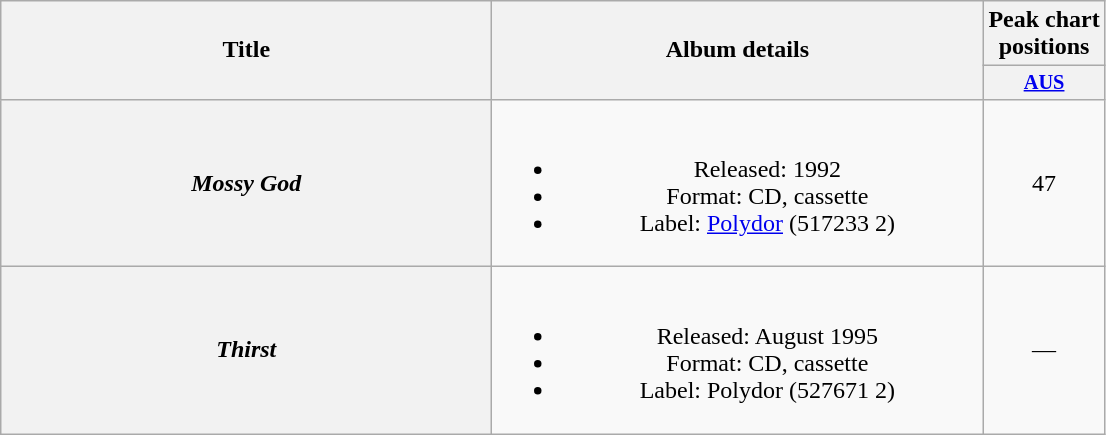<table class="wikitable plainrowheaders" style="text-align:center;" border="1">
<tr>
<th scope="col" rowspan="2" style="width:20em;">Title</th>
<th scope="col" rowspan="2" style="width:20em;">Album details</th>
<th scope="col" colspan="1">Peak chart<br>positions</th>
</tr>
<tr>
<th scope="col" style="font-size:85%"><a href='#'>AUS</a><br></th>
</tr>
<tr>
<th scope="row"><em>Mossy God</em></th>
<td><br><ul><li>Released: 1992</li><li>Format: CD, cassette</li><li>Label: <a href='#'>Polydor</a> (517233 2)</li></ul></td>
<td>47</td>
</tr>
<tr>
<th scope="row"><em>Thirst</em></th>
<td><br><ul><li>Released: August 1995</li><li>Format: CD, cassette</li><li>Label: Polydor (527671 2)</li></ul></td>
<td>—</td>
</tr>
</table>
